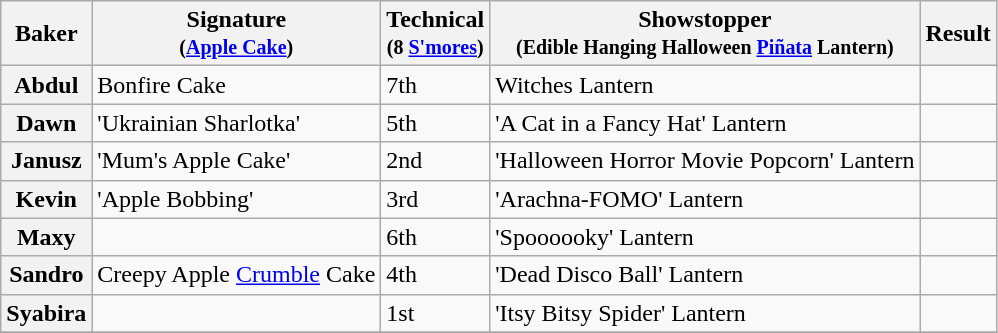<table class="wikitable sortable col3center sticky-header">
<tr>
<th scope="col">Baker</th>
<th scope="col" class="unsortable">Signature<br><small>(<a href='#'>Apple Cake</a>)</small></th>
<th scope="col">Technical<br><small>(8 <a href='#'>S'mores</a>)</small></th>
<th scope="col" class="unsortable">Showstopper<br><small>(Edible Hanging Halloween <a href='#'>Piñata</a> Lantern)</small></th>
<th scope="col">Result</th>
</tr>
<tr>
<th scope="row">Abdul</th>
<td>Bonfire Cake</td>
<td>7th</td>
<td>Witches Lantern</td>
<td></td>
</tr>
<tr>
<th scope="row">Dawn</th>
<td>'Ukrainian Sharlotka'</td>
<td>5th</td>
<td>'A Cat in a Fancy Hat' Lantern</td>
<td></td>
</tr>
<tr>
<th scope="row">Janusz</th>
<td>'Mum's Apple Cake'</td>
<td>2nd</td>
<td>'Halloween Horror Movie Popcorn' Lantern</td>
<td></td>
</tr>
<tr>
<th scope="row">Kevin</th>
<td>'Apple Bobbing'</td>
<td>3rd</td>
<td>'Arachna-FOMO' Lantern</td>
<td></td>
</tr>
<tr>
<th scope="row">Maxy</th>
<td></td>
<td>6th</td>
<td>'Spoooooky' Lantern</td>
<td></td>
</tr>
<tr>
<th scope="row">Sandro</th>
<td>Creepy Apple <a href='#'>Crumble</a> Cake</td>
<td>4th</td>
<td>'Dead Disco Ball' Lantern</td>
<td></td>
</tr>
<tr>
<th scope="row">Syabira</th>
<td></td>
<td>1st</td>
<td>'Itsy Bitsy Spider' Lantern</td>
<td></td>
</tr>
<tr>
</tr>
</table>
